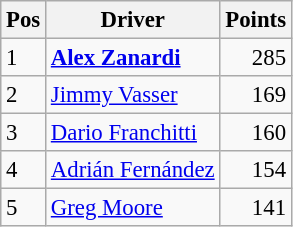<table class="wikitable" style="font-size: 95%;">
<tr>
<th>Pos</th>
<th>Driver</th>
<th>Points</th>
</tr>
<tr>
<td>1</td>
<td> <strong><a href='#'>Alex Zanardi</a></strong></td>
<td align="right">285</td>
</tr>
<tr>
<td>2</td>
<td> <a href='#'>Jimmy Vasser</a></td>
<td align="right">169</td>
</tr>
<tr>
<td>3</td>
<td> <a href='#'>Dario Franchitti</a></td>
<td align="right">160</td>
</tr>
<tr>
<td>4</td>
<td> <a href='#'>Adrián Fernández</a></td>
<td align="right">154</td>
</tr>
<tr>
<td>5</td>
<td> <a href='#'>Greg Moore</a></td>
<td align="right">141</td>
</tr>
</table>
